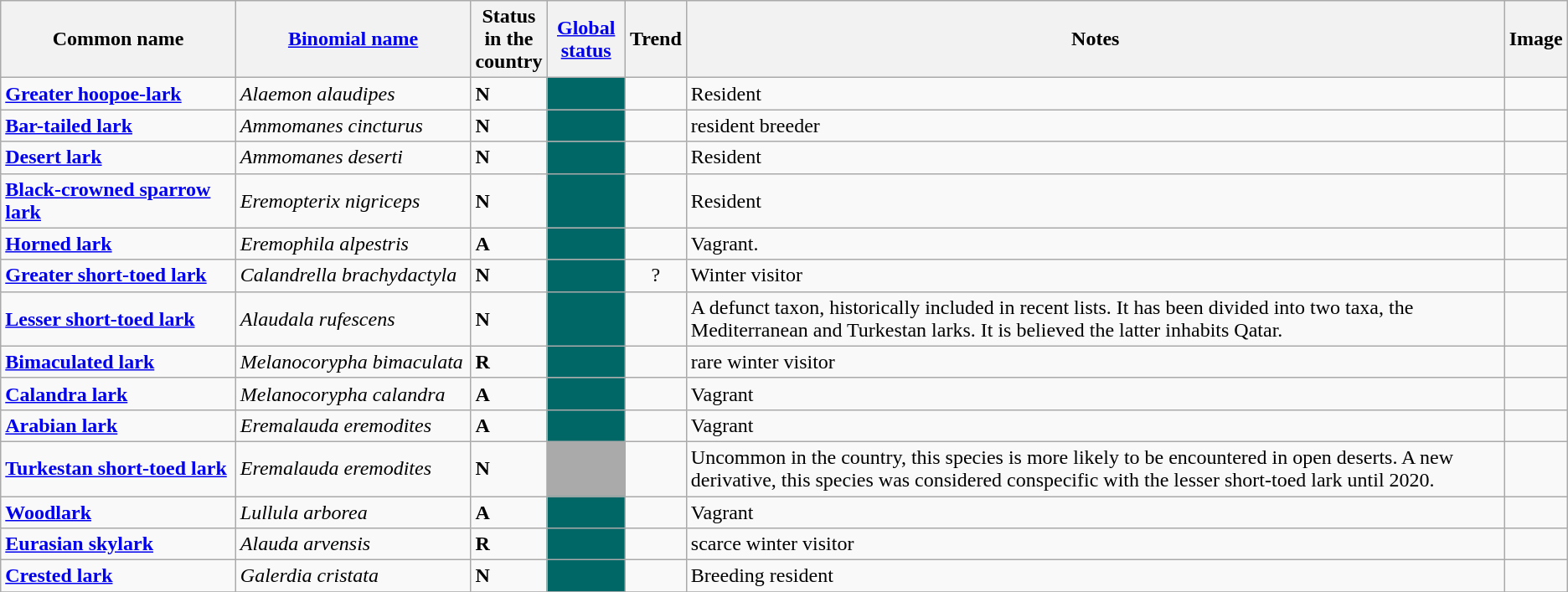<table class="wikitable sortable">
<tr>
<th width="15%">Common name</th>
<th width="15%"><a href='#'>Binomial name</a></th>
<th width="1%">Status in the country</th>
<th width="5%"><a href='#'>Global status</a></th>
<th width="1%">Trend</th>
<th class="unsortable">Notes</th>
<th class="unsortable">Image</th>
</tr>
<tr>
<td><strong><a href='#'>Greater hoopoe-lark</a></strong></td>
<td><em>Alaemon alaudipes</em></td>
<td><strong>N</strong></td>
<td align=center style="background: #006666"></td>
<td align=center></td>
<td>Resident</td>
<td></td>
</tr>
<tr>
<td><strong><a href='#'>Bar-tailed lark</a></strong></td>
<td><em>Ammomanes cincturus</em></td>
<td><strong>N</strong></td>
<td align=center style="background: #006666"></td>
<td align=center></td>
<td>resident breeder</td>
<td></td>
</tr>
<tr>
<td><strong><a href='#'>Desert lark</a></strong></td>
<td><em>Ammomanes deserti</em></td>
<td><strong>N</strong></td>
<td align=center style="background: #006666"></td>
<td align=center></td>
<td>Resident</td>
<td></td>
</tr>
<tr>
<td><strong><a href='#'>Black-crowned sparrow lark</a></strong></td>
<td><em>Eremopterix nigriceps</em></td>
<td><strong>N</strong></td>
<td align=center style="background: #006666"></td>
<td align=center></td>
<td>Resident</td>
<td></td>
</tr>
<tr>
<td><strong><a href='#'>Horned lark</a></strong></td>
<td><em>Eremophila alpestris</em></td>
<td><strong>A</strong></td>
<td align=center style="background: #006666"></td>
<td align=center></td>
<td>Vagrant.</td>
<td></td>
</tr>
<tr>
<td><strong><a href='#'>Greater short-toed lark</a></strong></td>
<td><em>Calandrella brachydactyla</em></td>
<td><strong>N</strong></td>
<td align=center style="background: #006666"></td>
<td align=center>?</td>
<td>Winter visitor</td>
<td></td>
</tr>
<tr>
<td><strong><a href='#'>Lesser short-toed lark</a></strong></td>
<td><em>Alaudala rufescens</em></td>
<td><strong>N</strong></td>
<td align=center style="background: #006666"></td>
<td align=center></td>
<td>A defunct taxon, historically included in recent lists. It has been divided into two taxa, the Mediterranean and Turkestan larks. It is believed the latter inhabits Qatar.</td>
<td></td>
</tr>
<tr>
<td><strong><a href='#'>Bimaculated lark</a></strong></td>
<td><em>Melanocorypha bimaculata</em></td>
<td><strong>R</strong></td>
<td align=center style="background: #006666"></td>
<td align=center></td>
<td>rare winter visitor</td>
<td></td>
</tr>
<tr>
<td><strong><a href='#'>Calandra lark</a></strong></td>
<td><em>Melanocorypha calandra</em></td>
<td><strong>A</strong></td>
<td align=center style="background: #006666"></td>
<td align=center></td>
<td>Vagrant</td>
<td></td>
</tr>
<tr>
<td><strong><a href='#'>Arabian lark</a></strong></td>
<td><em>Eremalauda eremodites</em></td>
<td><strong>A</strong></td>
<td align=center style="background: #006666"></td>
<td align=center></td>
<td>Vagrant</td>
<td></td>
</tr>
<tr>
<td><strong><a href='#'>Turkestan short-toed lark</a></strong></td>
<td><em>Eremalauda eremodites</em></td>
<td><strong>N</strong></td>
<td align=center style="background: #AAA"></td>
<td align=center></td>
<td>Uncommon in the country, this species is more likely to be encountered in open deserts. A new derivative, this species was considered conspecific with the lesser short-toed lark until 2020.</td>
<td></td>
</tr>
<tr>
<td><strong><a href='#'>Woodlark</a></strong></td>
<td><em>Lullula arborea</em></td>
<td><strong>A</strong></td>
<td align=center style="background: #006666"></td>
<td align=center></td>
<td>Vagrant</td>
<td></td>
</tr>
<tr>
<td><strong><a href='#'>Eurasian skylark</a></strong></td>
<td><em>Alauda arvensis</em></td>
<td><strong>R</strong></td>
<td align=center style="background: #006666"></td>
<td align=center></td>
<td>scarce winter visitor</td>
<td></td>
</tr>
<tr>
<td><strong><a href='#'>Crested lark</a></strong></td>
<td><em>Galerdia cristata</em></td>
<td><strong>N</strong></td>
<td align=center style="background: #006666"></td>
<td align=center></td>
<td>Breeding resident</td>
<td></td>
</tr>
<tr>
</tr>
</table>
